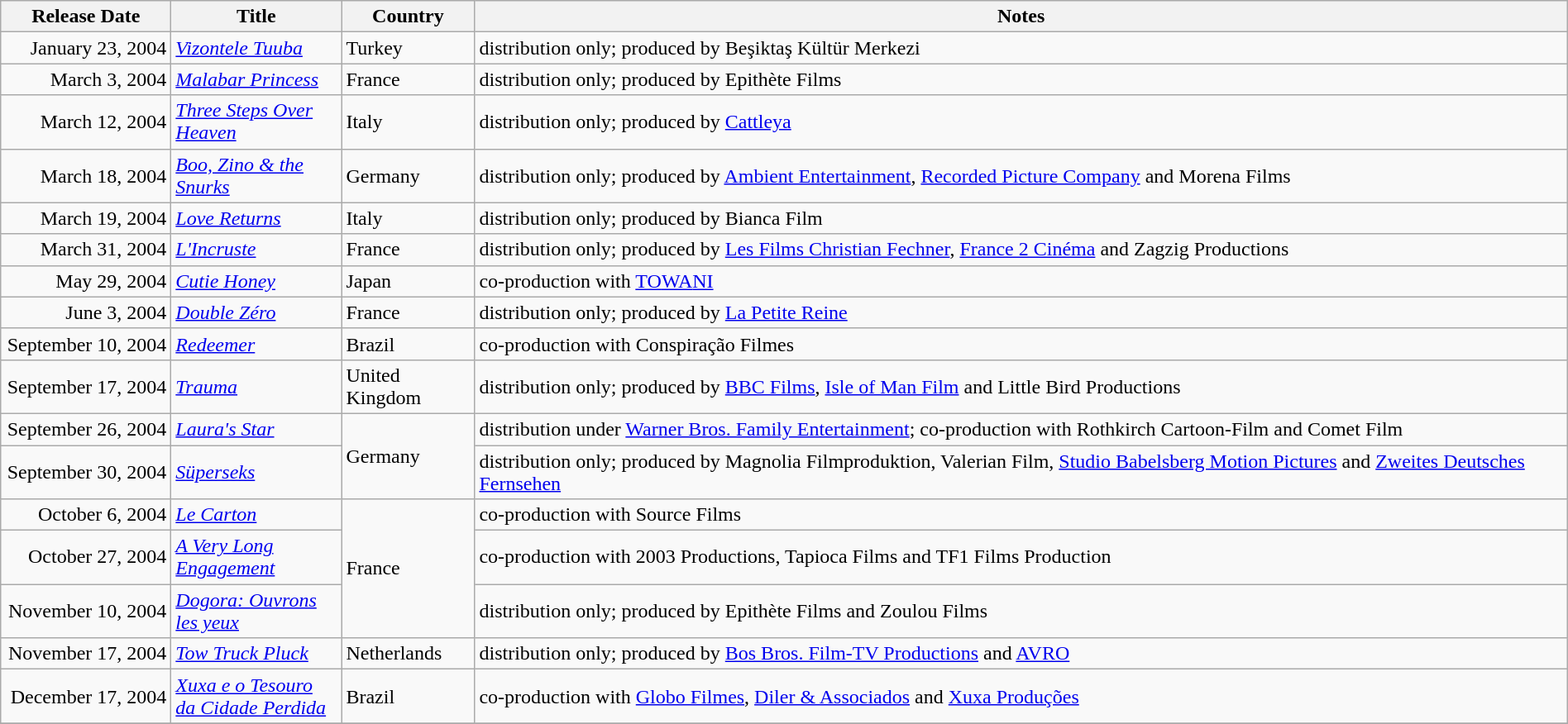<table class="wikitable sortable" style="width:100%;">
<tr>
<th scope="col" style=width:130px;">Release Date</th>
<th scope="col" style=width:130px;">Title</th>
<th scope="col" style=width:100px;">Country</th>
<th>Notes</th>
</tr>
<tr>
<td style="text-align:right;">January 23, 2004</td>
<td><em><a href='#'>Vizontele Tuuba</a></em></td>
<td>Turkey</td>
<td>distribution only; produced by Beşiktaş Kültür Merkezi</td>
</tr>
<tr>
<td style="text-align:right;">March 3, 2004</td>
<td><em><a href='#'>Malabar Princess</a></em></td>
<td>France</td>
<td>distribution only; produced by Epithète Films</td>
</tr>
<tr>
<td style="text-align:right;">March 12, 2004</td>
<td><em><a href='#'>Three Steps Over Heaven</a></em></td>
<td>Italy</td>
<td>distribution only; produced by <a href='#'>Cattleya</a></td>
</tr>
<tr>
<td style="text-align:right;">March 18, 2004</td>
<td><em><a href='#'>Boo, Zino & the Snurks</a></em></td>
<td>Germany</td>
<td>distribution only; produced by <a href='#'>Ambient Entertainment</a>, <a href='#'>Recorded Picture Company</a> and Morena Films</td>
</tr>
<tr>
<td style="text-align:right;">March 19, 2004</td>
<td><em><a href='#'>Love Returns</a></em></td>
<td>Italy</td>
<td>distribution only; produced by Bianca Film</td>
</tr>
<tr>
<td style="text-align:right;">March 31, 2004</td>
<td><em><a href='#'>L'Incruste</a></em></td>
<td>France</td>
<td>distribution only; produced by <a href='#'>Les Films Christian Fechner</a>, <a href='#'>France 2 Cinéma</a> and Zagzig Productions</td>
</tr>
<tr>
<td style="text-align:right;">May 29, 2004</td>
<td><em><a href='#'>Cutie Honey</a></em></td>
<td>Japan</td>
<td>co-production with <a href='#'>TO</a><a href='#'>WA</a><a href='#'>NI</a></td>
</tr>
<tr>
<td style="text-align:right;">June 3, 2004</td>
<td><em><a href='#'>Double Zéro</a></em></td>
<td>France</td>
<td>distribution only; produced by <a href='#'>La Petite Reine</a></td>
</tr>
<tr>
<td style="text-align:right;">September 10, 2004</td>
<td><em><a href='#'>Redeemer</a></em></td>
<td>Brazil</td>
<td>co-production with Conspiração Filmes</td>
</tr>
<tr>
<td style="text-align:right;">September 17, 2004</td>
<td><em><a href='#'>Trauma</a></em></td>
<td>United Kingdom</td>
<td>distribution only; produced by <a href='#'>BBC Films</a>, <a href='#'>Isle of Man Film</a> and Little Bird Productions</td>
</tr>
<tr>
<td style="text-align:right;">September 26, 2004</td>
<td><em><a href='#'>Laura's Star</a></em></td>
<td rowspan="2">Germany</td>
<td>distribution under <a href='#'>Warner Bros. Family Entertainment</a>; co-production with Rothkirch Cartoon-Film and Comet Film</td>
</tr>
<tr>
<td style="text-align:right;">September 30, 2004</td>
<td><em><a href='#'>Süperseks</a></em></td>
<td>distribution only; produced by Magnolia Filmproduktion, Valerian Film, <a href='#'>Studio Babelsberg Motion Pictures</a> and <a href='#'>Zweites Deutsches Fernsehen</a></td>
</tr>
<tr>
<td style="text-align:right;">October 6, 2004</td>
<td><em><a href='#'>Le Carton</a></em></td>
<td rowspan="3">France</td>
<td>co-production with Source Films</td>
</tr>
<tr>
<td style="text-align:right;">October 27, 2004</td>
<td><em><a href='#'>A Very Long Engagement</a></em></td>
<td>co-production with 2003 Productions, Tapioca Films and TF1 Films Production</td>
</tr>
<tr>
<td style="text-align:right;">November 10, 2004</td>
<td><em><a href='#'>Dogora: Ouvrons les yeux</a></em></td>
<td>distribution only; produced by Epithète Films and Zoulou Films</td>
</tr>
<tr>
<td style="text-align:right;">November 17, 2004</td>
<td><em><a href='#'>Tow Truck Pluck</a></em></td>
<td>Netherlands</td>
<td>distribution only; produced by <a href='#'>Bos Bros. Film-TV Productions</a> and <a href='#'>AVRO</a></td>
</tr>
<tr>
<td style="text-align:right;">December 17, 2004</td>
<td><em><a href='#'>Xuxa e o Tesouro da Cidade Perdida</a></em></td>
<td>Brazil</td>
<td>co-production with <a href='#'>Globo Filmes</a>, <a href='#'>Diler & Associados</a> and <a href='#'>Xuxa Produções</a></td>
</tr>
<tr>
</tr>
</table>
